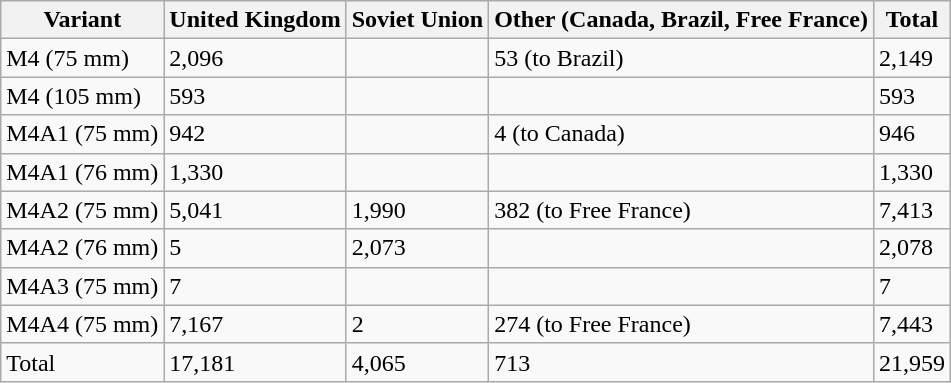<table class="wikitable">
<tr>
<th>Variant</th>
<th>United Kingdom</th>
<th>Soviet Union</th>
<th>Other (Canada, Brazil, Free France)</th>
<th>Total</th>
</tr>
<tr>
<td>M4 (75 mm)</td>
<td>2,096</td>
<td></td>
<td>53 (to Brazil)</td>
<td>2,149</td>
</tr>
<tr>
<td>M4 (105 mm)</td>
<td>593</td>
<td></td>
<td></td>
<td>593</td>
</tr>
<tr>
<td>M4A1 (75 mm)</td>
<td>942</td>
<td></td>
<td>4 (to Canada)</td>
<td>946</td>
</tr>
<tr>
<td>M4A1 (76 mm)</td>
<td>1,330</td>
<td></td>
<td></td>
<td>1,330</td>
</tr>
<tr>
<td>M4A2 (75 mm)</td>
<td>5,041</td>
<td>1,990</td>
<td>382 (to Free France)</td>
<td>7,413</td>
</tr>
<tr>
<td>M4A2 (76 mm)</td>
<td>5</td>
<td>2,073</td>
<td></td>
<td>2,078</td>
</tr>
<tr>
<td>M4A3 (75 mm)</td>
<td>7</td>
<td></td>
<td></td>
<td>7</td>
</tr>
<tr>
<td>M4A4 (75 mm)</td>
<td>7,167</td>
<td>2</td>
<td>274 (to Free France)</td>
<td>7,443</td>
</tr>
<tr>
<td>Total</td>
<td>17,181</td>
<td>4,065</td>
<td>713</td>
<td>21,959</td>
</tr>
</table>
